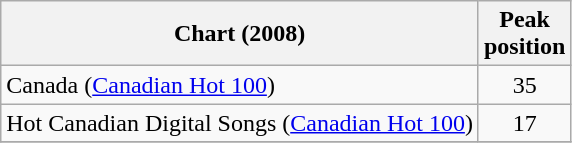<table class="wikitable">
<tr>
<th>Chart (2008)</th>
<th>Peak<br>position</th>
</tr>
<tr>
<td align="left">Canada (<a href='#'>Canadian Hot 100</a>)</td>
<td align="center">35</td>
</tr>
<tr>
<td align="left">Hot Canadian Digital Songs (<a href='#'>Canadian Hot 100</a>)</td>
<td align="center">17</td>
</tr>
<tr>
</tr>
</table>
